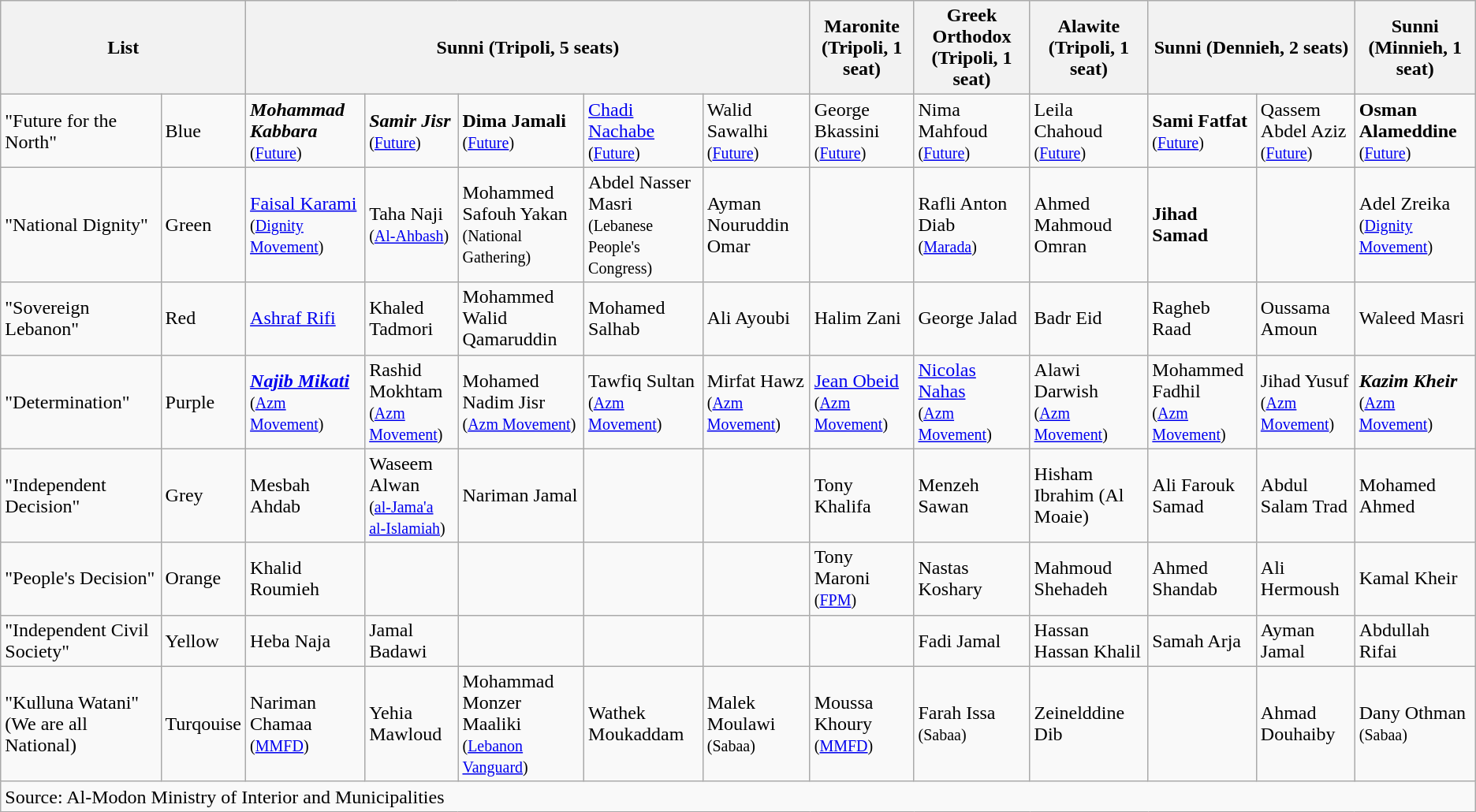<table class=wikitable style=text-align:left>
<tr>
<th colspan=2>List</th>
<th colspan=5>Sunni (Tripoli, 5 seats)</th>
<th>Maronite (Tripoli, 1 seat)</th>
<th>Greek Orthodox (Tripoli, 1 seat)</th>
<th>Alawite (Tripoli, 1 seat)</th>
<th colspan=2>Sunni (Dennieh, 2 seats)</th>
<th>Sunni (Minnieh, 1 seat)</th>
</tr>
<tr>
<td align="left">"Future for the North"</td>
<td>Blue</td>
<td><strong><em>Mohammad Kabbara</em></strong><br><small>(<a href='#'>Future</a>)</small></td>
<td><strong><em>Samir Jisr</em></strong><br><small>(<a href='#'>Future</a>)</small></td>
<td><strong>Dima Jamali</strong><br><small>(<a href='#'>Future</a>)</small></td>
<td><a href='#'>Chadi Nachabe</a> <br><small>(<a href='#'>Future</a>)</small></td>
<td>Walid Sawalhi<br><small>(<a href='#'>Future</a>)</small></td>
<td>George Bkassini<br><small>(<a href='#'>Future</a>)</small></td>
<td>Nima Mahfoud<br><small>(<a href='#'>Future</a>)</small></td>
<td>Leila Chahoud<br><small>(<a href='#'>Future</a>)</small></td>
<td><strong>Sami Fatfat</strong><br><small>(<a href='#'>Future</a>)</small></td>
<td>Qassem Abdel Aziz<br><small>(<a href='#'>Future</a>)</small></td>
<td><strong>Osman Alameddine</strong><br><small>(<a href='#'>Future</a>)</small></td>
</tr>
<tr>
<td align="left">"National Dignity"</td>
<td>Green</td>
<td><a href='#'>Faisal Karami</a><br><small>(<a href='#'>Dignity Movement</a>)</small></td>
<td>Taha Naji<br><small>(<a href='#'>Al-Ahbash</a>)</small></td>
<td>Mohammed Safouh Yakan<br><small>(National Gathering)</small></td>
<td>Abdel Nasser Masri<br><small>(Lebanese People's Congress)</small></td>
<td>Ayman Nouruddin Omar</td>
<td></td>
<td>Rafli Anton Diab<br><small>(<a href='#'>Marada</a>)</small></td>
<td>Ahmed Mahmoud Omran</td>
<td><strong>Jihad Samad</strong></td>
<td></td>
<td>Adel Zreika<br><small>(<a href='#'>Dignity Movement</a>)</small></td>
</tr>
<tr>
<td align="left">"Sovereign Lebanon"</td>
<td>Red</td>
<td><a href='#'>Ashraf Rifi</a></td>
<td>Khaled Tadmori</td>
<td>Mohammed Walid Qamaruddin</td>
<td>Mohamed Salhab</td>
<td>Ali Ayoubi</td>
<td>Halim Zani</td>
<td>George Jalad</td>
<td>Badr Eid</td>
<td>Ragheb Raad</td>
<td>Oussama Amoun</td>
<td>Waleed Masri</td>
</tr>
<tr>
<td align="left">"Determination"</td>
<td>Purple</td>
<td><strong><em><a href='#'>Najib Mikati</a></em></strong><br><small>(<a href='#'>Azm Movement</a>)</small></td>
<td>Rashid Mokhtam<br><small>(<a href='#'>Azm Movement</a>)</small></td>
<td>Mohamed Nadim Jisr<br><small>(<a href='#'>Azm Movement</a>)</small></td>
<td>Tawfiq Sultan<br><small>(<a href='#'>Azm Movement</a>)</small></td>
<td>Mirfat Hawz<br><small>(<a href='#'>Azm Movement</a>)</small></td>
<td><a href='#'>Jean Obeid</a><br><small>(<a href='#'>Azm Movement</a>)</small></td>
<td><a href='#'>Nicolas Nahas</a><br><small>(<a href='#'>Azm Movement</a>)</small></td>
<td>Alawi Darwish<br><small>(<a href='#'>Azm Movement</a>)</small></td>
<td>Mohammed Fadhil<br><small>(<a href='#'>Azm Movement</a>)</small></td>
<td>Jihad Yusuf<br><small>(<a href='#'>Azm Movement</a>)</small></td>
<td><strong><em>Kazim Kheir</em></strong><br><small>(<a href='#'>Azm Movement</a>)</small></td>
</tr>
<tr>
<td align="left">"Independent Decision"</td>
<td>Grey</td>
<td>Mesbah Ahdab</td>
<td>Waseem Alwan<br><small>(<a href='#'>al-Jama'a al-Islamiah</a>)</small></td>
<td>Nariman Jamal</td>
<td></td>
<td></td>
<td>Tony Khalifa</td>
<td>Menzeh Sawan</td>
<td>Hisham Ibrahim (Al Moaie)</td>
<td>Ali Farouk Samad</td>
<td>Abdul Salam Trad</td>
<td>Mohamed Ahmed</td>
</tr>
<tr>
<td align=left>"People's Decision"</td>
<td>Orange</td>
<td>Khalid Roumieh</td>
<td></td>
<td></td>
<td></td>
<td></td>
<td>Tony Maroni<br><small>(<a href='#'>FPM</a>)</small></td>
<td>Nastas Koshary</td>
<td>Mahmoud Shehadeh</td>
<td>Ahmed Shandab</td>
<td>Ali Hermoush</td>
<td>Kamal Kheir</td>
</tr>
<tr>
<td align="left">"Independent Civil Society"</td>
<td>Yellow</td>
<td>Heba Naja</td>
<td>Jamal Badawi</td>
<td></td>
<td></td>
<td></td>
<td></td>
<td>Fadi Jamal</td>
<td>Hassan Hassan Khalil</td>
<td>Samah Arja</td>
<td>Ayman Jamal</td>
<td>Abdullah Rifai</td>
</tr>
<tr>
<td align="left">"Kulluna Watani" (We are all National)</td>
<td>Turqouise</td>
<td>Nariman Chamaa <small>(<a href='#'>MMFD</a>)</small></td>
<td>Yehia Mawloud</td>
<td>Mohammad Monzer Maaliki<br><small>(<a href='#'>Lebanon Vanguard</a>)</small></td>
<td>Wathek Moukaddam</td>
<td>Malek Moulawi<br><small>(Sabaa)</small></td>
<td>Moussa Khoury <small>(<a href='#'>MMFD</a>)</small></td>
<td>Farah Issa<br><small>(Sabaa)</small></td>
<td>Zeinelddine Dib</td>
<td></td>
<td>Ahmad Douhaiby</td>
<td>Dany Othman <small>(Sabaa)</small></td>
</tr>
<tr>
<td colspan="13" style="text-align:left;">Source: Al-Modon Ministry of Interior and Municipalities</td>
</tr>
</table>
